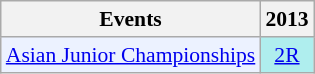<table class="wikitable" style="font-size: 90%; text-align:center">
<tr>
<th>Events</th>
<th>2013</th>
</tr>
<tr>
<td bgcolor="#ECF2FF"; align="left"><a href='#'>Asian Junior Championships</a></td>
<td bgcolor=AFEEEE><a href='#'>2R</a></td>
</tr>
</table>
